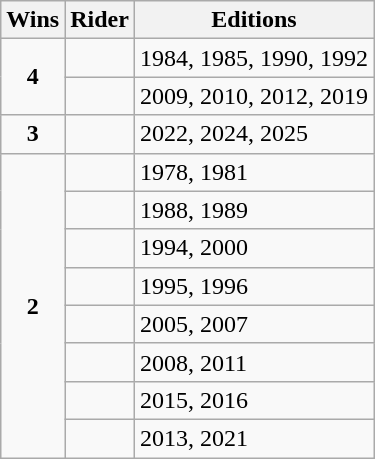<table class="wikitable">
<tr>
<th>Wins</th>
<th>Rider</th>
<th>Editions</th>
</tr>
<tr>
<td align=center rowspan= 2><strong>4</strong></td>
<td></td>
<td>1984, 1985, 1990, 1992</td>
</tr>
<tr>
<td></td>
<td>2009, 2010, 2012, 2019</td>
</tr>
<tr>
<td align=center rowspan= 1><strong>3</strong></td>
<td></td>
<td>2022, 2024, 2025</td>
</tr>
<tr>
<td align=center rowspan= 8><strong>2</strong></td>
<td></td>
<td>1978, 1981</td>
</tr>
<tr>
<td></td>
<td>1988, 1989</td>
</tr>
<tr>
<td></td>
<td>1994, 2000</td>
</tr>
<tr>
<td></td>
<td>1995, 1996</td>
</tr>
<tr>
<td></td>
<td>2005, 2007</td>
</tr>
<tr>
<td></td>
<td>2008, 2011</td>
</tr>
<tr>
<td></td>
<td>2015, 2016</td>
</tr>
<tr>
<td></td>
<td>2013, 2021</td>
</tr>
</table>
